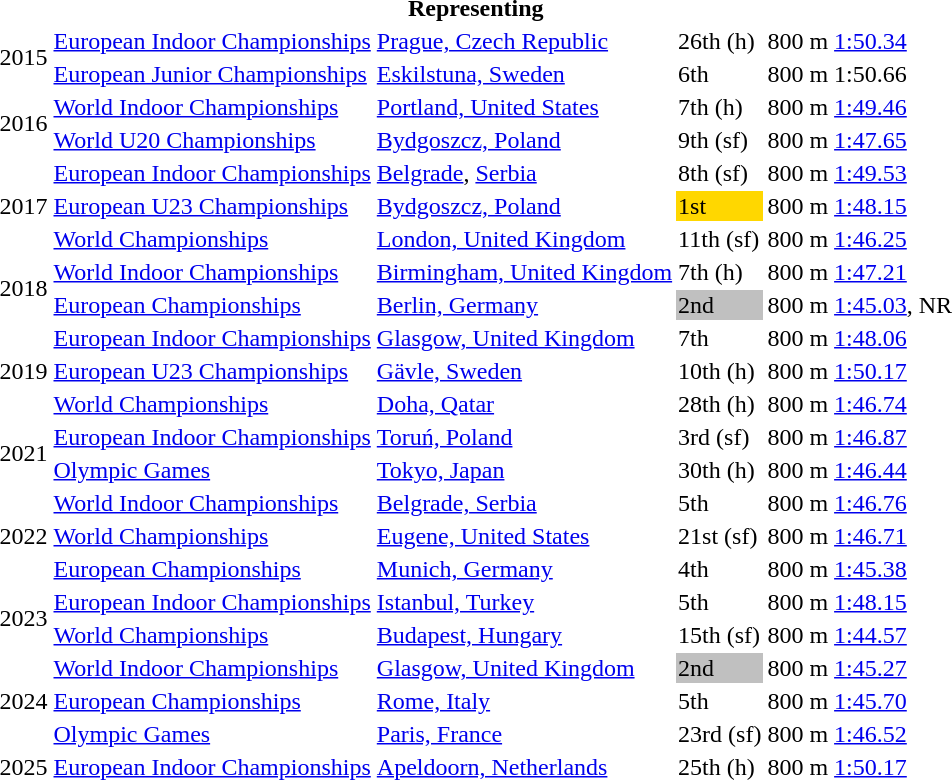<table>
<tr>
<th colspan="6">Representing </th>
</tr>
<tr>
<td rowspan=2>2015</td>
<td><a href='#'>European Indoor Championships</a></td>
<td><a href='#'>Prague, Czech Republic</a></td>
<td>26th (h)</td>
<td>800 m</td>
<td><a href='#'>1:50.34</a></td>
</tr>
<tr>
<td><a href='#'>European Junior Championships</a></td>
<td><a href='#'>Eskilstuna, Sweden</a></td>
<td>6th</td>
<td>800 m</td>
<td>1:50.66</td>
</tr>
<tr>
<td rowspan=2>2016</td>
<td><a href='#'>World Indoor Championships</a></td>
<td><a href='#'>Portland, United States</a></td>
<td>7th (h)</td>
<td>800 m</td>
<td><a href='#'>1:49.46</a></td>
</tr>
<tr>
<td><a href='#'>World U20 Championships</a></td>
<td><a href='#'>Bydgoszcz, Poland</a></td>
<td>9th (sf)</td>
<td>800 m</td>
<td><a href='#'>1:47.65</a></td>
</tr>
<tr>
<td rowspan=3>2017</td>
<td><a href='#'>European Indoor Championships</a></td>
<td><a href='#'>Belgrade</a>, <a href='#'>Serbia</a></td>
<td>8th (sf)</td>
<td>800 m</td>
<td><a href='#'>1:49.53</a></td>
</tr>
<tr>
<td><a href='#'>European U23 Championships</a></td>
<td><a href='#'>Bydgoszcz, Poland</a></td>
<td bgcolor=gold>1st</td>
<td>800 m</td>
<td><a href='#'>1:48.15</a></td>
</tr>
<tr>
<td><a href='#'>World Championships</a></td>
<td><a href='#'>London, United Kingdom</a></td>
<td>11th (sf)</td>
<td>800 m</td>
<td><a href='#'>1:46.25</a></td>
</tr>
<tr>
<td rowspan=2>2018</td>
<td><a href='#'>World Indoor Championships</a></td>
<td><a href='#'>Birmingham, United Kingdom</a></td>
<td>7th (h)</td>
<td>800 m</td>
<td><a href='#'>1:47.21</a></td>
</tr>
<tr>
<td><a href='#'>European Championships</a></td>
<td><a href='#'>Berlin, Germany</a></td>
<td bgcolor=silver>2nd</td>
<td>800 m</td>
<td><a href='#'>1:45.03</a>, NR</td>
</tr>
<tr>
<td rowspan=3>2019</td>
<td><a href='#'>European Indoor Championships</a></td>
<td><a href='#'>Glasgow, United Kingdom</a></td>
<td>7th</td>
<td>800 m</td>
<td><a href='#'>1:48.06</a></td>
</tr>
<tr>
<td><a href='#'>European U23 Championships</a></td>
<td><a href='#'>Gävle, Sweden</a></td>
<td>10th (h)</td>
<td>800 m</td>
<td><a href='#'>1:50.17</a></td>
</tr>
<tr>
<td><a href='#'>World Championships</a></td>
<td><a href='#'>Doha, Qatar</a></td>
<td>28th (h)</td>
<td>800 m</td>
<td><a href='#'>1:46.74</a></td>
</tr>
<tr>
<td rowspan=2>2021</td>
<td><a href='#'>European Indoor Championships</a></td>
<td><a href='#'>Toruń, Poland</a></td>
<td>3rd (sf)</td>
<td>800 m</td>
<td><a href='#'>1:46.87</a></td>
</tr>
<tr>
<td><a href='#'>Olympic Games</a></td>
<td><a href='#'>Tokyo, Japan</a></td>
<td>30th (h)</td>
<td>800 m</td>
<td><a href='#'>1:46.44</a></td>
</tr>
<tr>
<td rowspan=3>2022</td>
<td><a href='#'>World Indoor Championships</a></td>
<td><a href='#'>Belgrade, Serbia</a></td>
<td>5th</td>
<td>800 m</td>
<td><a href='#'>1:46.76</a></td>
</tr>
<tr>
<td><a href='#'>World Championships</a></td>
<td><a href='#'>Eugene, United States</a></td>
<td>21st (sf)</td>
<td>800 m</td>
<td><a href='#'>1:46.71</a></td>
</tr>
<tr>
<td><a href='#'>European Championships</a></td>
<td><a href='#'>Munich, Germany</a></td>
<td>4th</td>
<td>800 m</td>
<td><a href='#'>1:45.38</a></td>
</tr>
<tr>
<td rowspan=2>2023</td>
<td><a href='#'>European Indoor Championships</a></td>
<td><a href='#'>Istanbul, Turkey</a></td>
<td>5th</td>
<td>800 m</td>
<td><a href='#'>1:48.15</a></td>
</tr>
<tr>
<td><a href='#'>World Championships</a></td>
<td><a href='#'>Budapest, Hungary</a></td>
<td>15th (sf)</td>
<td>800 m</td>
<td><a href='#'>1:44.57</a></td>
</tr>
<tr>
<td rowspan=3>2024</td>
<td><a href='#'>World Indoor Championships</a></td>
<td><a href='#'>Glasgow, United Kingdom</a></td>
<td bgcolor=silver>2nd</td>
<td>800 m</td>
<td><a href='#'>1:45.27</a></td>
</tr>
<tr>
<td><a href='#'>European Championships</a></td>
<td><a href='#'>Rome, Italy</a></td>
<td>5th</td>
<td>800 m</td>
<td><a href='#'>1:45.70</a></td>
</tr>
<tr>
<td><a href='#'>Olympic Games</a></td>
<td><a href='#'>Paris, France</a></td>
<td>23rd (sf)</td>
<td>800 m</td>
<td><a href='#'>1:46.52</a></td>
</tr>
<tr>
<td>2025</td>
<td><a href='#'>European Indoor Championships</a></td>
<td><a href='#'>Apeldoorn, Netherlands</a></td>
<td>25th (h)</td>
<td>800 m</td>
<td><a href='#'>1:50.17</a></td>
</tr>
</table>
